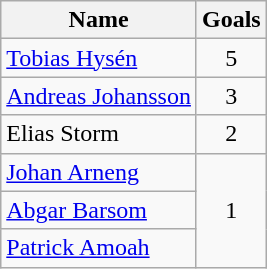<table class="wikitable">
<tr>
<th>Name</th>
<th>Goals</th>
</tr>
<tr>
<td> <a href='#'>Tobias Hysén</a></td>
<td align=center>5</td>
</tr>
<tr>
<td> <a href='#'>Andreas Johansson</a></td>
<td align=center>3</td>
</tr>
<tr>
<td> Elias Storm</td>
<td align=center>2</td>
</tr>
<tr>
<td> <a href='#'>Johan Arneng</a></td>
<td rowspan="3" style="text-align:center;">1</td>
</tr>
<tr>
<td> <a href='#'>Abgar Barsom</a></td>
</tr>
<tr>
<td> <a href='#'>Patrick Amoah</a></td>
</tr>
</table>
